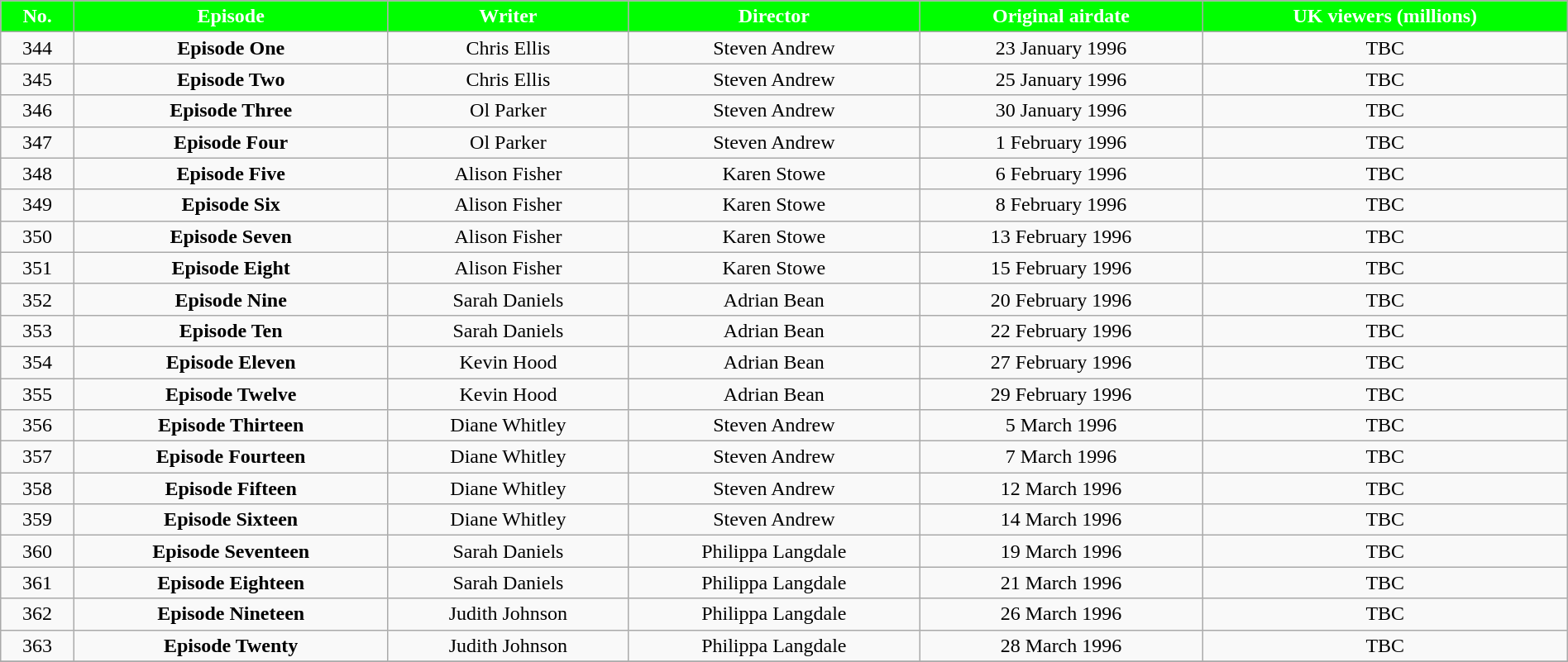<table class="wikitable" style="width:100%;">
<tr>
<th style="background: #00FF00; color:white">No.</th>
<th style="background: #00FF00; color:white">Episode</th>
<th style="background: #00FF00; color:white">Writer</th>
<th style="background: #00FF00; color:white">Director</th>
<th style="background: #00FF00; color:white">Original airdate</th>
<th style="background: #00FF00; color:white">UK viewers (millions)</th>
</tr>
<tr>
<td align="center">344</td>
<td align="center"><strong>Episode One</strong></td>
<td align="center">Chris Ellis</td>
<td align="center">Steven Andrew</td>
<td align="center">23 January 1996</td>
<td align="center">TBC</td>
</tr>
<tr>
<td align="center">345</td>
<td align="center"><strong>Episode Two</strong></td>
<td align="center">Chris Ellis</td>
<td align="center">Steven Andrew</td>
<td align="center">25 January 1996</td>
<td align="center">TBC</td>
</tr>
<tr>
<td align="center">346</td>
<td align="center"><strong>Episode Three</strong></td>
<td align="center">Ol Parker</td>
<td align="center">Steven Andrew</td>
<td align="center">30 January 1996</td>
<td align="center">TBC</td>
</tr>
<tr>
<td align="center">347</td>
<td align="center"><strong>Episode Four</strong></td>
<td align="center">Ol Parker</td>
<td align="center">Steven Andrew</td>
<td align="center">1 February 1996</td>
<td align="center">TBC</td>
</tr>
<tr>
<td align="center">348</td>
<td align="center"><strong>Episode Five</strong></td>
<td align="center">Alison Fisher</td>
<td align="center">Karen Stowe</td>
<td align="center">6 February 1996</td>
<td align="center">TBC</td>
</tr>
<tr>
<td align="center">349</td>
<td align="center"><strong>Episode Six</strong></td>
<td align="center">Alison Fisher</td>
<td align="center">Karen Stowe</td>
<td align="center">8 February 1996</td>
<td align="center">TBC</td>
</tr>
<tr>
<td align="center">350</td>
<td align="center"><strong>Episode Seven</strong></td>
<td align="center">Alison Fisher</td>
<td align="center">Karen Stowe</td>
<td align="center">13 February 1996</td>
<td align="center">TBC</td>
</tr>
<tr>
<td align="center">351</td>
<td align="center"><strong>Episode Eight</strong></td>
<td align="center">Alison Fisher</td>
<td align="center">Karen Stowe</td>
<td align="center">15 February 1996</td>
<td align="center">TBC</td>
</tr>
<tr>
<td align="center">352</td>
<td align="center"><strong>Episode Nine</strong></td>
<td align="center">Sarah Daniels</td>
<td align="center">Adrian Bean</td>
<td align="center">20 February 1996</td>
<td align="center">TBC</td>
</tr>
<tr>
<td align="center">353</td>
<td align="center"><strong>Episode Ten</strong></td>
<td align="center">Sarah Daniels</td>
<td align="center">Adrian Bean</td>
<td align="center">22 February 1996</td>
<td align="center">TBC</td>
</tr>
<tr>
<td align="center">354</td>
<td align="center"><strong>Episode Eleven</strong></td>
<td align="center">Kevin Hood</td>
<td align="center">Adrian Bean</td>
<td align="center">27 February 1996</td>
<td align="center">TBC</td>
</tr>
<tr>
<td align="center">355</td>
<td align="center"><strong>Episode Twelve</strong></td>
<td align="center">Kevin Hood</td>
<td align="center">Adrian Bean</td>
<td align="center">29 February 1996</td>
<td align="center">TBC</td>
</tr>
<tr>
<td align="center">356</td>
<td align="center"><strong>Episode Thirteen</strong></td>
<td align="center">Diane Whitley</td>
<td align="center">Steven Andrew</td>
<td align="center">5 March 1996</td>
<td align="center">TBC</td>
</tr>
<tr>
<td align="center">357</td>
<td align="center"><strong>Episode Fourteen</strong></td>
<td align="center">Diane Whitley</td>
<td align="center">Steven Andrew</td>
<td align="center">7 March 1996</td>
<td align="center">TBC</td>
</tr>
<tr>
<td align="center">358</td>
<td align="center"><strong>Episode Fifteen</strong></td>
<td align="center">Diane Whitley</td>
<td align="center">Steven Andrew</td>
<td align="center">12 March 1996</td>
<td align="center">TBC</td>
</tr>
<tr>
<td align="center">359</td>
<td align="center"><strong>Episode Sixteen</strong></td>
<td align="center">Diane Whitley</td>
<td align="center">Steven Andrew</td>
<td align="center">14 March 1996</td>
<td align="center">TBC</td>
</tr>
<tr>
<td align="center">360</td>
<td align="center"><strong>Episode Seventeen</strong></td>
<td align="center">Sarah Daniels</td>
<td align="center">Philippa Langdale</td>
<td align="center">19 March 1996</td>
<td align="center">TBC</td>
</tr>
<tr>
<td align="center">361</td>
<td align="center"><strong>Episode Eighteen</strong></td>
<td align="center">Sarah Daniels</td>
<td align="center">Philippa Langdale</td>
<td align="center">21 March 1996</td>
<td align="center">TBC</td>
</tr>
<tr>
<td align="center">362</td>
<td align="center"><strong>Episode Nineteen</strong></td>
<td align="center">Judith Johnson</td>
<td align="center">Philippa Langdale</td>
<td align="center">26 March 1996</td>
<td align="center">TBC</td>
</tr>
<tr>
<td align="center">363</td>
<td align="center"><strong>Episode Twenty</strong></td>
<td align="center">Judith Johnson</td>
<td align="center">Philippa Langdale</td>
<td align="center">28 March 1996</td>
<td align="center">TBC</td>
</tr>
<tr>
</tr>
</table>
